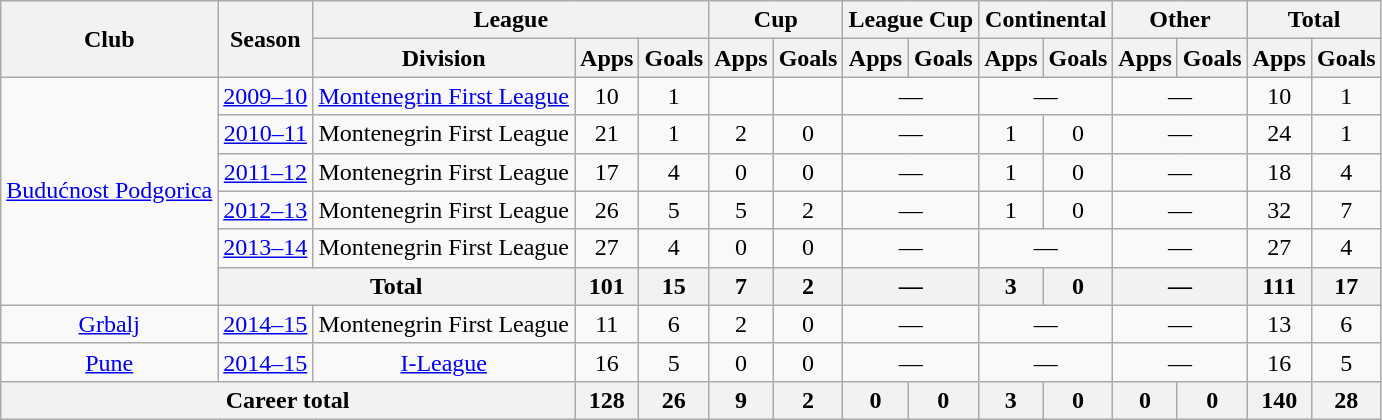<table class="wikitable" style="text-align: center;">
<tr>
<th rowspan="2">Club</th>
<th rowspan="2">Season</th>
<th colspan="3">League</th>
<th colspan="2">Cup</th>
<th colspan="2">League Cup</th>
<th colspan="2">Continental</th>
<th colspan="2">Other</th>
<th colspan="2">Total</th>
</tr>
<tr>
<th>Division</th>
<th>Apps</th>
<th>Goals</th>
<th>Apps</th>
<th>Goals</th>
<th>Apps</th>
<th>Goals</th>
<th>Apps</th>
<th>Goals</th>
<th>Apps</th>
<th>Goals</th>
<th>Apps</th>
<th>Goals</th>
</tr>
<tr>
<td rowspan="6"><a href='#'>Budućnost Podgorica</a></td>
<td><a href='#'>2009–10</a></td>
<td><a href='#'>Montenegrin First League</a></td>
<td>10</td>
<td>1</td>
<td></td>
<td></td>
<td colspan="2">—</td>
<td colspan="2">—</td>
<td colspan="2">—</td>
<td>10</td>
<td>1</td>
</tr>
<tr>
<td><a href='#'>2010–11</a></td>
<td>Montenegrin First League</td>
<td>21</td>
<td>1</td>
<td>2</td>
<td>0</td>
<td colspan="2">—</td>
<td>1</td>
<td>0</td>
<td colspan="2">—</td>
<td>24</td>
<td>1</td>
</tr>
<tr>
<td><a href='#'>2011–12</a></td>
<td>Montenegrin First League</td>
<td>17</td>
<td>4</td>
<td>0</td>
<td>0</td>
<td colspan="2">—</td>
<td>1</td>
<td>0</td>
<td colspan="2">—</td>
<td>18</td>
<td>4</td>
</tr>
<tr>
<td><a href='#'>2012–13</a></td>
<td>Montenegrin First League</td>
<td>26</td>
<td>5</td>
<td>5</td>
<td>2</td>
<td colspan="2">—</td>
<td>1</td>
<td>0</td>
<td colspan="2">—</td>
<td>32</td>
<td>7</td>
</tr>
<tr>
<td><a href='#'>2013–14</a></td>
<td>Montenegrin First League</td>
<td>27</td>
<td>4</td>
<td>0</td>
<td>0</td>
<td colspan="2">—</td>
<td colspan="2">—</td>
<td colspan="2">—</td>
<td>27</td>
<td>4</td>
</tr>
<tr>
<th colspan="2">Total</th>
<th>101</th>
<th>15</th>
<th>7</th>
<th>2</th>
<th colspan="2">—</th>
<th>3</th>
<th>0</th>
<th colspan="2">—</th>
<th>111</th>
<th>17</th>
</tr>
<tr>
<td rowspan="1"><a href='#'>Grbalj</a></td>
<td><a href='#'>2014–15</a></td>
<td>Montenegrin First League</td>
<td>11</td>
<td>6</td>
<td>2</td>
<td>0</td>
<td colspan="2">—</td>
<td colspan="2">—</td>
<td colspan="2">—</td>
<td>13</td>
<td>6</td>
</tr>
<tr>
<td rowspan="1"><a href='#'>Pune</a></td>
<td><a href='#'>2014–15</a></td>
<td><a href='#'>I-League</a></td>
<td>16</td>
<td>5</td>
<td>0</td>
<td>0</td>
<td colspan="2">—</td>
<td colspan="2">—</td>
<td colspan="2">—</td>
<td>16</td>
<td>5</td>
</tr>
<tr>
<th colspan="3">Career total</th>
<th>128</th>
<th>26</th>
<th>9</th>
<th>2</th>
<th>0</th>
<th>0</th>
<th>3</th>
<th>0</th>
<th>0</th>
<th>0</th>
<th>140</th>
<th>28</th>
</tr>
</table>
